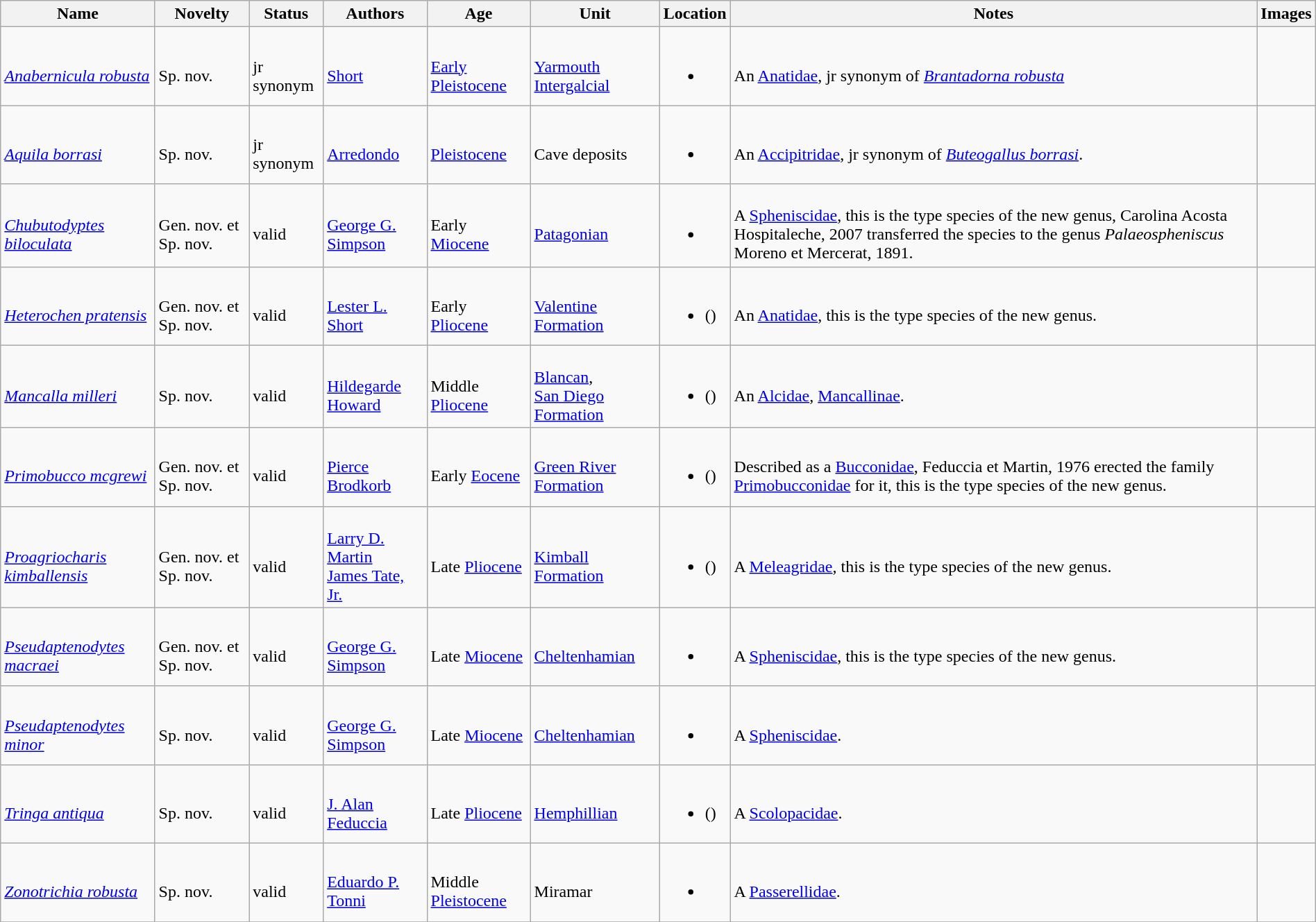<table class="wikitable sortable" align="center" width="100%">
<tr>
<th>Name</th>
<th>Novelty</th>
<th>Status</th>
<th>Authors</th>
<th>Age</th>
<th>Unit</th>
<th>Location</th>
<th>Notes</th>
<th>Images</th>
</tr>
<tr>
<td><br><em><a href='#'>Anabernicula robusta</a></em> </td>
<td><br>Sp. nov.</td>
<td><br>jr synonym</td>
<td><br><a href='#'>Short</a></td>
<td><br><a href='#'>Early Pleistocene</a></td>
<td><br><a href='#'>Yarmouth Intergalcial</a></td>
<td><br><ul><li></li></ul></td>
<td><br>An <a href='#'>Anatidae</a>, jr synonym of <em><a href='#'>Brantadorna robusta</a></em></td>
<td></td>
</tr>
<tr>
<td><br><em><a href='#'>Aquila borrasi</a></em> </td>
<td><br>Sp. nov.</td>
<td><br>jr synonym</td>
<td><br><a href='#'>Arredondo</a></td>
<td><br><a href='#'>Pleistocene</a></td>
<td><br>Cave deposits</td>
<td><br><ul><li></li></ul></td>
<td><br>An <a href='#'>Accipitridae</a>, jr synonym of <em><a href='#'>Buteogallus borrasi</a></em>.</td>
<td></td>
</tr>
<tr>
<td><br><em><a href='#'>Chubutodyptes biloculata</a></em> </td>
<td><br>Gen. nov. et Sp. nov.</td>
<td><br>valid</td>
<td><br><a href='#'>George G. Simpson</a></td>
<td><br>Early <a href='#'>Miocene</a></td>
<td><br><a href='#'>Patagonian</a></td>
<td><br><ul><li></li></ul></td>
<td><br>A <a href='#'>Spheniscidae</a>, this is the type species of the new genus, Carolina Acosta Hospitaleche, 2007 transferred the species to the genus <em>Palaeospheniscus</em> Moreno et Mercerat, 1891.</td>
<td></td>
</tr>
<tr>
<td><br><em><a href='#'>Heterochen pratensis</a></em> </td>
<td><br>Gen. nov. et Sp. nov.</td>
<td><br>valid</td>
<td><br><a href='#'>Lester L. Short</a></td>
<td><br>Early <a href='#'>Pliocene</a></td>
<td><br><a href='#'>Valentine Formation</a></td>
<td><br><ul><li> ()</li></ul></td>
<td><br>An <a href='#'>Anatidae</a>, this is the type species of the new genus.</td>
<td></td>
</tr>
<tr>
<td><br><em><a href='#'>Mancalla milleri</a></em> </td>
<td><br>Sp. nov.</td>
<td><br>valid</td>
<td><br><a href='#'>Hildegarde Howard</a></td>
<td><br>Middle <a href='#'>Pliocene</a></td>
<td><br><a href='#'>Blancan</a>,<br><a href='#'>San Diego Formation</a></td>
<td><br><ul><li> ()</li></ul></td>
<td><br>An <a href='#'>Alcidae</a>, <a href='#'>Mancallinae</a>.</td>
<td></td>
</tr>
<tr>
<td><br><em><a href='#'>Primobucco mcgrewi</a></em> </td>
<td><br>Gen. nov. et Sp. nov.</td>
<td><br>valid</td>
<td><br><a href='#'>Pierce Brodkorb</a></td>
<td><br>Early <a href='#'>Eocene</a></td>
<td><br><a href='#'>Green River Formation</a></td>
<td><br><ul><li> ()</li></ul></td>
<td><br>Described as a <a href='#'>Bucconidae</a>, Feduccia et Martin, 1976 erected the family <a href='#'>Primobucconidae</a> for it, this is the type species of the new genus.</td>
<td></td>
</tr>
<tr>
<td><br><em><a href='#'>Proagriocharis kimballensis</a></em> </td>
<td><br>Gen. nov. et Sp. nov.</td>
<td><br>valid</td>
<td><br><a href='#'>Larry D. Martin</a><br><a href='#'>James Tate, Jr.</a></td>
<td><br>Late <a href='#'>Pliocene</a></td>
<td><br><a href='#'>Kimball Formation</a></td>
<td><br><ul><li> ()</li></ul></td>
<td><br>A <a href='#'>Meleagridae</a>, this is the type species of the new genus.</td>
<td></td>
</tr>
<tr>
<td><br><em><a href='#'>Pseudaptenodytes macraei</a></em> </td>
<td><br>Gen. nov. et Sp. nov.</td>
<td><br>valid</td>
<td><br><a href='#'>George G. Simpson</a></td>
<td><br>Late <a href='#'>Miocene</a></td>
<td><br><a href='#'>Cheltenhamian</a></td>
<td><br><ul><li></li></ul></td>
<td><br>A <a href='#'>Spheniscidae</a>, this is the type species of the new genus.</td>
<td></td>
</tr>
<tr>
<td><br><em><a href='#'>Pseudaptenodytes minor</a></em> </td>
<td><br>Sp. nov.</td>
<td><br>valid</td>
<td><br><a href='#'>George G. Simpson</a></td>
<td><br>Late <a href='#'>Miocene</a></td>
<td><br><a href='#'>Cheltenhamian</a></td>
<td><br><ul><li></li></ul></td>
<td><br>A <a href='#'>Spheniscidae</a>.</td>
<td></td>
</tr>
<tr>
<td><br><em><a href='#'>Tringa antiqua</a></em> </td>
<td><br>Sp. nov.</td>
<td><br>valid</td>
<td><br><a href='#'>J. Alan Feduccia</a></td>
<td><br>Late <a href='#'>Pliocene</a></td>
<td><br><a href='#'>Hemphillian</a></td>
<td><br><ul><li> ()</li></ul></td>
<td><br>A <a href='#'>Scolopacidae</a>.</td>
<td></td>
</tr>
<tr>
<td><br><em><a href='#'>Zonotrichia robusta</a></em> </td>
<td><br>Sp. nov.</td>
<td><br>valid</td>
<td><br><a href='#'>Eduardo P. Tonni</a></td>
<td><br>Middle <a href='#'>Pleistocene</a></td>
<td><br>Miramar</td>
<td><br><ul><li></li></ul></td>
<td><br>A <a href='#'>Passerellidae</a>.</td>
<td></td>
</tr>
<tr>
</tr>
</table>
